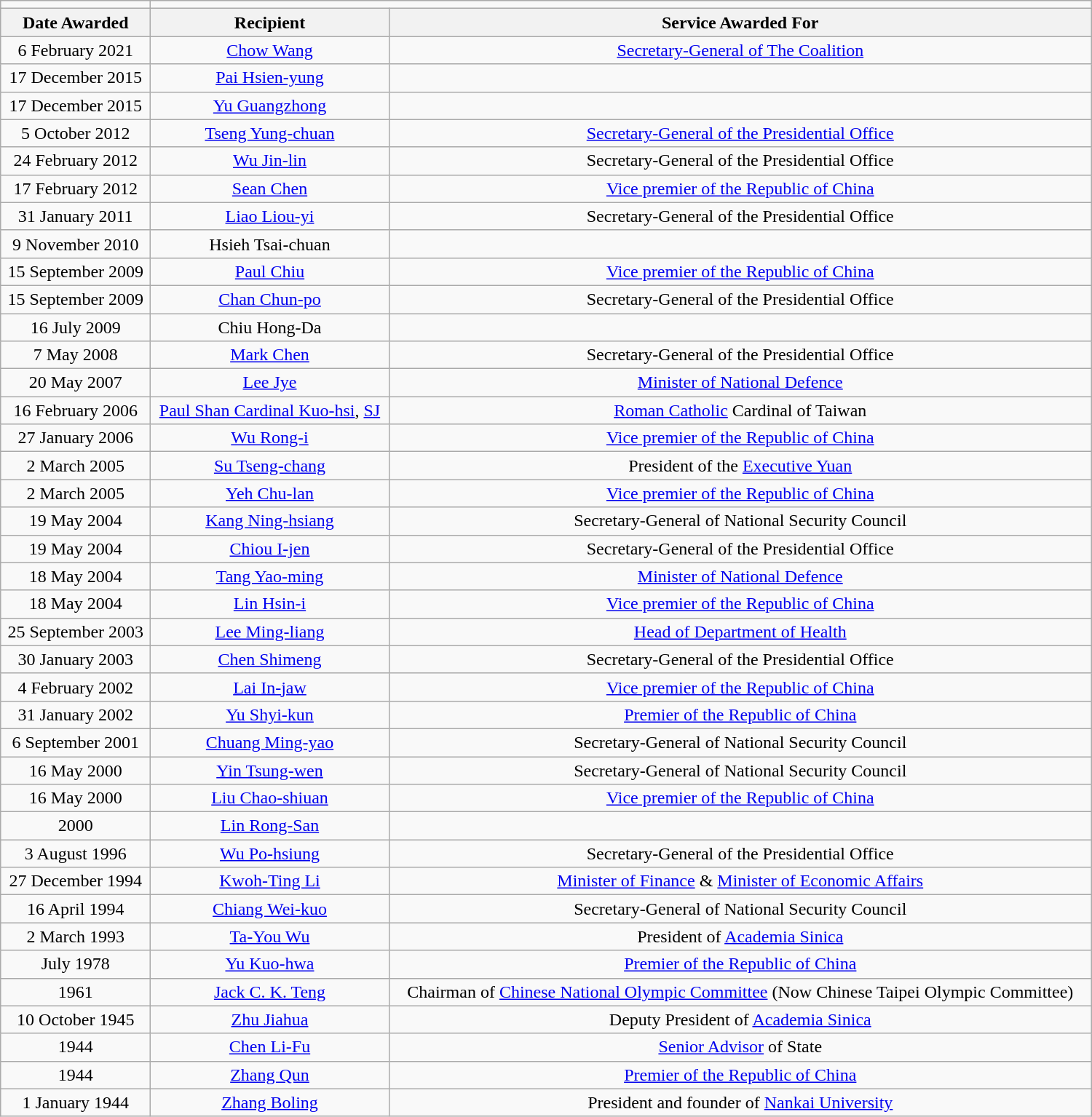<table class="wikitable" | width="1000px" style="margin: 0px">
<tr>
<td></td>
</tr>
<tr>
<th>Date Awarded</th>
<th>Recipient</th>
<th>Service Awarded For</th>
</tr>
<tr align=center>
<td>6 February 2021</td>
<td><a href='#'>Chow Wang</a></td>
<td><a href='#'>Secretary-General of The Coalition</a></td>
</tr>
<tr align=center>
<td>17 December 2015</td>
<td><a href='#'>Pai Hsien-yung</a></td>
<td></td>
</tr>
<tr align=center>
<td>17 December 2015</td>
<td><a href='#'>Yu Guangzhong</a></td>
<td></td>
</tr>
<tr align=center>
<td>5 October 2012</td>
<td><a href='#'>Tseng Yung-chuan</a></td>
<td><a href='#'>Secretary-General of the Presidential Office</a></td>
</tr>
<tr align=center>
<td>24 February 2012</td>
<td><a href='#'>Wu Jin-lin</a></td>
<td>Secretary-General of the Presidential Office</td>
</tr>
<tr align=center>
<td>17 February 2012</td>
<td><a href='#'>Sean Chen</a></td>
<td><a href='#'>Vice premier of the Republic of China</a></td>
</tr>
<tr align=center>
<td>31 January 2011</td>
<td><a href='#'>Liao Liou-yi</a></td>
<td>Secretary-General of the Presidential Office</td>
</tr>
<tr align=center>
<td>9 November 2010</td>
<td>Hsieh Tsai-chuan</td>
<td></td>
</tr>
<tr align=center>
<td>15 September 2009</td>
<td><a href='#'>Paul Chiu</a></td>
<td><a href='#'>Vice premier of the Republic of China</a></td>
</tr>
<tr align=center>
<td>15 September 2009</td>
<td><a href='#'>Chan Chun-po</a></td>
<td>Secretary-General of the Presidential Office</td>
</tr>
<tr align=center>
<td>16 July 2009</td>
<td>Chiu Hong-Da</td>
<td></td>
</tr>
<tr align=center>
<td>7 May 2008</td>
<td><a href='#'>Mark Chen</a></td>
<td>Secretary-General of the Presidential Office</td>
</tr>
<tr align=center>
<td>20 May 2007</td>
<td><a href='#'>Lee Jye</a></td>
<td><a href='#'>Minister of National Defence</a></td>
</tr>
<tr align=center>
<td>16 February 2006</td>
<td><a href='#'>Paul Shan Cardinal Kuo-hsi</a>, <a href='#'>SJ</a></td>
<td><a href='#'>Roman Catholic</a> Cardinal of Taiwan</td>
</tr>
<tr align=center>
<td>27 January 2006</td>
<td><a href='#'>Wu Rong-i</a></td>
<td><a href='#'>Vice premier of the Republic of China</a></td>
</tr>
<tr align=center>
<td>2 March 2005</td>
<td><a href='#'>Su Tseng-chang</a></td>
<td>President of the <a href='#'>Executive Yuan</a></td>
</tr>
<tr align=center>
<td>2 March 2005</td>
<td><a href='#'>Yeh Chu-lan</a></td>
<td><a href='#'>Vice premier of the Republic of China</a></td>
</tr>
<tr align=center>
<td>19 May 2004</td>
<td><a href='#'>Kang Ning-hsiang</a></td>
<td>Secretary-General of National Security Council</td>
</tr>
<tr align=center>
<td>19 May 2004</td>
<td><a href='#'>Chiou I-jen</a></td>
<td>Secretary-General of the Presidential Office</td>
</tr>
<tr align=center>
<td>18 May 2004</td>
<td><a href='#'>Tang Yao-ming</a></td>
<td><a href='#'>Minister of National Defence</a></td>
</tr>
<tr align=center>
<td>18 May 2004</td>
<td><a href='#'>Lin Hsin-i</a></td>
<td><a href='#'>Vice premier of the Republic of China</a></td>
</tr>
<tr align=center>
<td>25 September 2003</td>
<td><a href='#'>Lee Ming-liang</a></td>
<td><a href='#'>Head of Department of Health</a></td>
</tr>
<tr align=center>
<td>30 January 2003</td>
<td><a href='#'>Chen Shimeng</a></td>
<td>Secretary-General of the Presidential Office</td>
</tr>
<tr align=center>
<td>4 February 2002</td>
<td><a href='#'>Lai In-jaw</a></td>
<td><a href='#'>Vice premier of the Republic of China</a></td>
</tr>
<tr align=center>
<td>31 January 2002</td>
<td><a href='#'>Yu Shyi-kun</a></td>
<td><a href='#'>Premier of the Republic of China</a></td>
</tr>
<tr align=center>
<td>6 September 2001</td>
<td><a href='#'>Chuang Ming-yao</a></td>
<td>Secretary-General of National Security Council</td>
</tr>
<tr align=center>
<td>16 May 2000</td>
<td><a href='#'>Yin Tsung-wen</a></td>
<td>Secretary-General of National Security Council</td>
</tr>
<tr align=center>
<td>16 May 2000</td>
<td><a href='#'>Liu Chao-shiuan</a></td>
<td><a href='#'>Vice premier of the Republic of China</a></td>
</tr>
<tr align=center>
<td>2000</td>
<td><a href='#'>Lin Rong-San</a></td>
<td></td>
</tr>
<tr align=center>
<td>3 August 1996</td>
<td><a href='#'>Wu Po-hsiung</a></td>
<td>Secretary-General of the Presidential Office</td>
</tr>
<tr align=center>
<td>27 December 1994</td>
<td><a href='#'>Kwoh-Ting Li</a></td>
<td><a href='#'>Minister of Finance</a> & <a href='#'>Minister of Economic Affairs</a></td>
</tr>
<tr align=center>
<td>16 April 1994</td>
<td><a href='#'>Chiang Wei-kuo</a></td>
<td>Secretary-General of National Security Council</td>
</tr>
<tr align=center>
<td>2 March 1993</td>
<td><a href='#'>Ta-You Wu</a></td>
<td>President of <a href='#'>Academia Sinica</a></td>
</tr>
<tr align=center>
<td>July 1978</td>
<td><a href='#'>Yu Kuo-hwa</a></td>
<td><a href='#'>Premier of the Republic of China</a></td>
</tr>
<tr align=center>
<td>1961</td>
<td><a href='#'>Jack C. K. Teng</a></td>
<td>Chairman of <a href='#'>Chinese National Olympic Committee</a> (Now Chinese Taipei Olympic Committee)</td>
</tr>
<tr align=center>
<td>10 October 1945</td>
<td><a href='#'>Zhu Jiahua</a></td>
<td>Deputy President of <a href='#'>Academia Sinica</a></td>
</tr>
<tr align=center>
<td>1944</td>
<td><a href='#'>Chen Li-Fu</a></td>
<td><a href='#'>Senior Advisor</a> of State</td>
</tr>
<tr align=center>
<td>1944</td>
<td><a href='#'>Zhang Qun</a></td>
<td><a href='#'>Premier of the Republic of China</a></td>
</tr>
<tr align=center>
<td>1 January 1944</td>
<td><a href='#'>Zhang Boling</a></td>
<td>President and founder of <a href='#'>Nankai University</a></td>
</tr>
</table>
